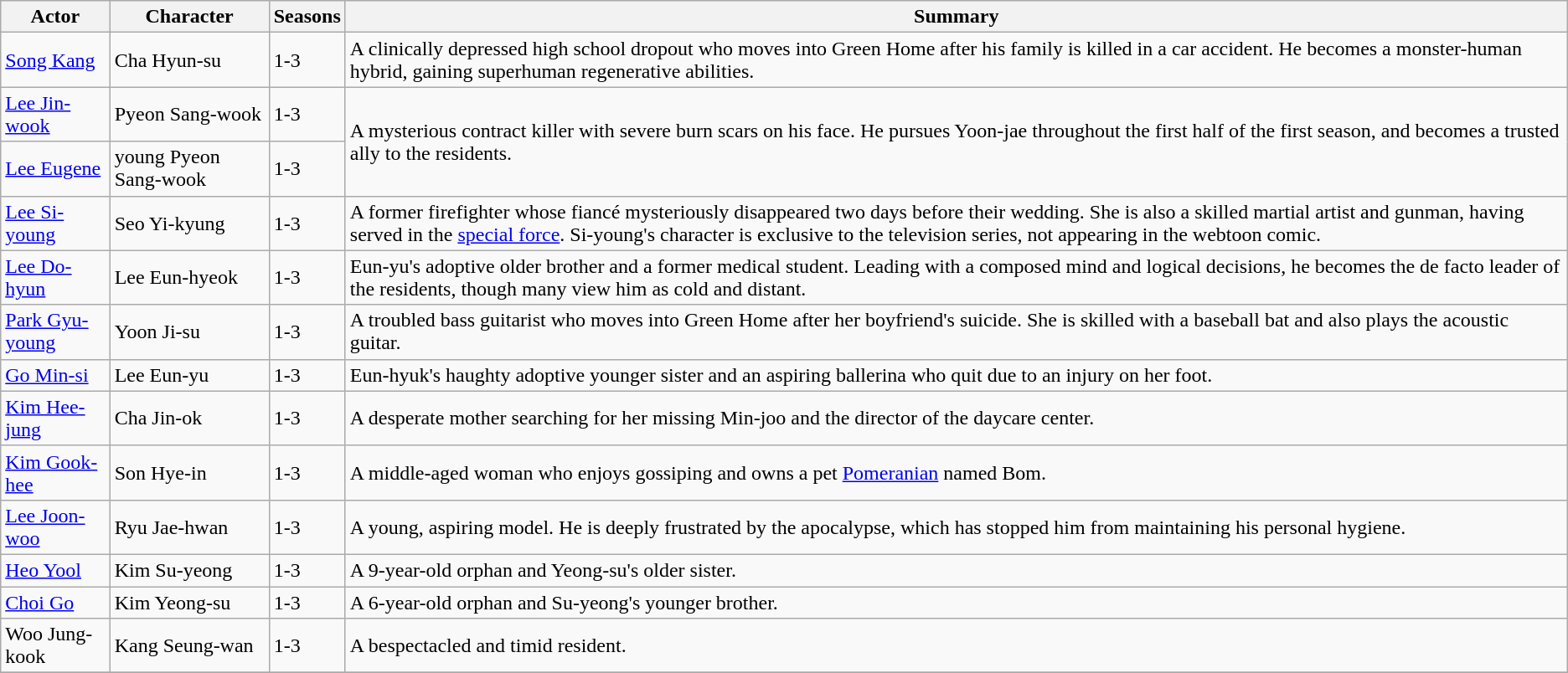<table class="wikitable sortable">
<tr>
<th scope=col>Actor</th>
<th scope=col>Character</th>
<th scope=col>Seasons</th>
<th scope=col, class="unsortable">Summary</th>
</tr>
<tr>
<td><a href='#'>Song Kang</a></td>
<td>Cha Hyun-su</td>
<td>1-3</td>
<td>A clinically depressed high school dropout who moves into Green Home after his family is killed in a car accident. He becomes a monster-human hybrid, gaining superhuman regenerative abilities.</td>
</tr>
<tr>
<td><a href='#'>Lee Jin-wook</a></td>
<td>Pyeon Sang-wook</td>
<td>1-3</td>
<td rowspan=2>A mysterious contract killer with severe burn scars on his face. He pursues Yoon-jae throughout the first half of the first season, and becomes a trusted ally to the residents.</td>
</tr>
<tr>
<td><a href='#'>Lee Eugene</a></td>
<td>young Pyeon Sang-wook</td>
<td>1-3</td>
</tr>
<tr>
<td><a href='#'>Lee Si-young</a></td>
<td>Seo Yi-kyung</td>
<td>1-3</td>
<td>A former firefighter whose fiancé mysteriously disappeared two days before their wedding. She is also a skilled martial artist and gunman, having served in the <a href='#'>special force</a>. Si-young's character is exclusive to the television series, not appearing in the webtoon comic.</td>
</tr>
<tr>
<td><a href='#'>Lee Do-hyun</a></td>
<td>Lee Eun-hyeok</td>
<td>1-3</td>
<td>Eun-yu's adoptive older brother and a former medical student. Leading with a composed mind and logical decisions, he becomes the de facto leader of the residents, though many view him as cold and distant.</td>
</tr>
<tr>
<td><a href='#'>Park Gyu-young</a></td>
<td>Yoon Ji-su</td>
<td>1-3</td>
<td>A troubled bass guitarist who moves into Green Home after her boyfriend's suicide. She is skilled with a baseball bat and also plays the acoustic guitar.</td>
</tr>
<tr>
<td><a href='#'>Go Min-si</a></td>
<td>Lee Eun-yu</td>
<td>1-3</td>
<td>Eun-hyuk's haughty adoptive younger sister and an aspiring ballerina who quit due to an injury on her foot.</td>
</tr>
<tr>
<td><a href='#'>Kim Hee-jung</a></td>
<td>Cha Jin-ok</td>
<td>1-3</td>
<td>A desperate mother searching for her missing Min-joo and the director of the daycare center.</td>
</tr>
<tr>
<td><a href='#'>Kim Gook-hee</a></td>
<td>Son Hye-in</td>
<td>1-3</td>
<td>A middle-aged woman who enjoys gossiping and owns a pet <a href='#'>Pomeranian</a> named Bom.</td>
</tr>
<tr>
<td><a href='#'>Lee Joon-woo</a></td>
<td>Ryu Jae-hwan</td>
<td>1-3</td>
<td>A young, aspiring model. He is deeply frustrated by the apocalypse, which has stopped him from maintaining his personal hygiene.</td>
</tr>
<tr>
<td><a href='#'>Heo Yool</a></td>
<td>Kim Su-yeong</td>
<td>1-3</td>
<td>A 9-year-old orphan and Yeong-su's older sister.</td>
</tr>
<tr>
<td><a href='#'>Choi Go</a></td>
<td>Kim Yeong-su</td>
<td>1-3</td>
<td>A 6-year-old orphan and Su-yeong's younger brother.</td>
</tr>
<tr>
<td>Woo Jung-kook</td>
<td>Kang Seung-wan</td>
<td>1-3</td>
<td>A bespectacled and timid resident.</td>
</tr>
<tr>
</tr>
</table>
